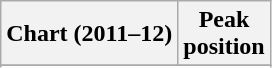<table class="wikitable">
<tr>
<th>Chart (2011–12)</th>
<th>Peak<br>position</th>
</tr>
<tr>
</tr>
<tr>
</tr>
<tr>
</tr>
<tr>
</tr>
<tr>
</tr>
</table>
